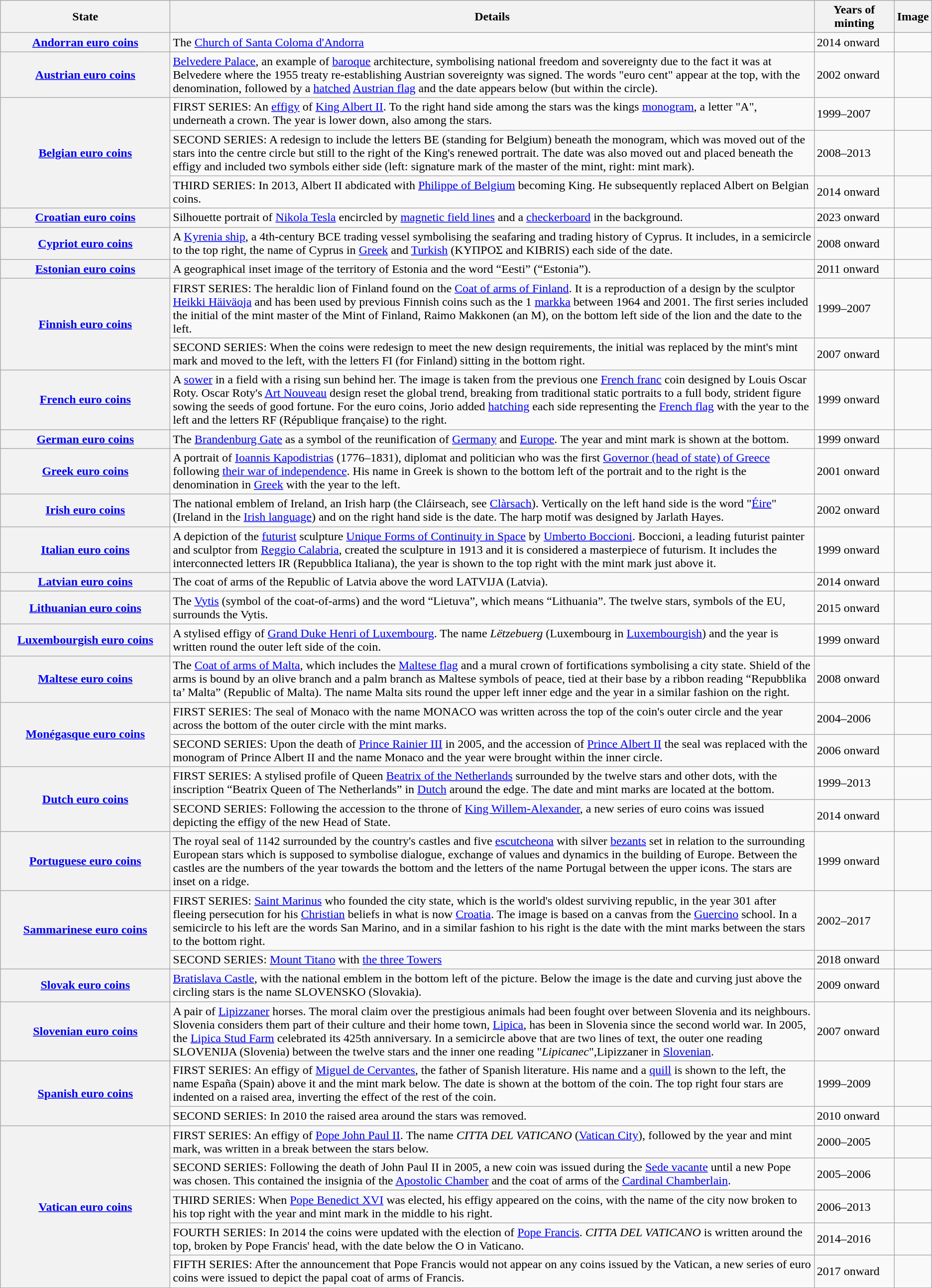<table class="wikitable">
<tr>
<th width=220px>State</th>
<th>Details</th>
<th width=100px>Years of minting</th>
<th>Image</th>
</tr>
<tr>
<th> <a href='#'>Andorran euro coins</a></th>
<td>The <a href='#'>Church of Santa Coloma d'Andorra</a></td>
<td>2014 onward</td>
<td></td>
</tr>
<tr>
<th> <a href='#'>Austrian euro coins</a></th>
<td><a href='#'>Belvedere Palace</a>, an example of <a href='#'>baroque</a> architecture, symbolising national freedom and sovereignty due to the fact it was at Belvedere where the 1955 treaty re-establishing Austrian sovereignty was signed. The words "euro cent" appear at the top, with the denomination, followed by a <a href='#'>hatched</a> <a href='#'>Austrian flag</a> and the date appears below (but within the circle).</td>
<td>2002 onward</td>
<td></td>
</tr>
<tr>
<th rowspan=3> <a href='#'>Belgian euro coins</a></th>
<td>FIRST SERIES: An <a href='#'>effigy</a> of <a href='#'>King Albert II</a>. To the right hand side among the stars was the kings <a href='#'>monogram</a>, a letter "A", underneath a crown. The year is lower down, also among the stars.</td>
<td>1999–2007</td>
<td></td>
</tr>
<tr>
<td>SECOND SERIES: A redesign to include the letters BE (standing for Belgium) beneath the monogram, which was moved out of the stars into the centre circle but still to the right of the King's renewed portrait. The date was also moved out and placed beneath the effigy and included two symbols either side (left: signature mark of the master of the mint, right: mint mark).</td>
<td>2008–2013</td>
<td></td>
</tr>
<tr>
<td>THIRD SERIES: In 2013, Albert II abdicated with <a href='#'>Philippe of Belgium</a> becoming King. He subsequently replaced Albert on Belgian coins.</td>
<td>2014 onward</td>
<td></td>
</tr>
<tr>
<th> <a href='#'>Croatian euro coins</a></th>
<td>Silhouette portrait of <a href='#'>Nikola Tesla</a> encircled by <a href='#'>magnetic field lines</a> and a <a href='#'>checkerboard</a> in the background.</td>
<td>2023 onward</td>
<td></td>
</tr>
<tr>
<th> <a href='#'>Cypriot euro coins</a></th>
<td>A <a href='#'>Kyrenia ship</a>, a 4th-century BCE trading vessel symbolising the seafaring and trading history of Cyprus. It includes, in a semicircle to the top right, the name of Cyprus in <a href='#'>Greek</a> and <a href='#'>Turkish</a> (ΚΥΠΡΟΣ and KIBRIS) each side of the date.</td>
<td>2008 onward</td>
<td></td>
</tr>
<tr>
<th> <a href='#'>Estonian euro coins</a></th>
<td>A geographical inset image of the territory of Estonia and the word “Eesti” (“Estonia”).</td>
<td>2011 onward</td>
<td></td>
</tr>
<tr>
<th rowspan=2> <a href='#'>Finnish euro coins</a></th>
<td>FIRST SERIES: The heraldic lion of Finland found on the <a href='#'>Coat of arms of Finland</a>. It is a reproduction of a design by the sculptor <a href='#'>Heikki Häiväoja</a> and has been used by previous Finnish coins such as the 1 <a href='#'>markka</a> between 1964 and 2001. The first series included the initial of the mint master of the Mint of Finland, Raimo Makkonen (an M), on the bottom left side of the lion and the date to the left.</td>
<td>1999–2007</td>
<td></td>
</tr>
<tr>
<td>SECOND SERIES: When the coins were redesign to meet the new design requirements, the initial was replaced by the mint's mint mark and moved to the left, with the letters FI (for Finland) sitting in the bottom right.</td>
<td>2007 onward</td>
<td></td>
</tr>
<tr>
<th> <a href='#'>French euro coins</a></th>
<td>A <a href='#'>sower</a> in a field with a rising sun behind her. The image is taken from the previous one <a href='#'>French franc</a> coin designed by Louis Oscar Roty. Oscar Roty's <a href='#'>Art Nouveau</a> design reset the global trend, breaking from traditional static portraits to a full body, strident figure sowing the seeds of good fortune. For the euro coins, Jorio added <a href='#'>hatching</a> each side representing the <a href='#'>French flag</a> with the year to the left and the letters RF (République française) to the right.</td>
<td>1999 onward</td>
<td></td>
</tr>
<tr>
<th> <a href='#'>German euro coins</a></th>
<td>The <a href='#'>Brandenburg Gate</a> as a symbol of the reunification of <a href='#'>Germany</a> and <a href='#'>Europe</a>. The year and mint mark is shown at the bottom.</td>
<td>1999 onward</td>
<td></td>
</tr>
<tr>
<th> <a href='#'>Greek euro coins</a></th>
<td>A portrait of <a href='#'>Ioannis Kapodistrias</a> (1776–1831), diplomat and politician who was the first <a href='#'>Governor (head of state) of Greece</a> following <a href='#'>their war of independence</a>. His name in Greek is shown to the bottom left of the portrait and to the right is the denomination in <a href='#'>Greek</a> with the year to the left.</td>
<td>2001 onward</td>
<td></td>
</tr>
<tr>
<th> <a href='#'>Irish euro coins</a></th>
<td>The national emblem of Ireland, an Irish harp (the Cláirseach, see <a href='#'>Clàrsach</a>). Vertically on the left hand side is the word "<a href='#'>Éire</a>" (Ireland in the <a href='#'>Irish language</a>) and on the right hand side is the date. The harp motif was designed by Jarlath Hayes.</td>
<td>2002 onward</td>
<td></td>
</tr>
<tr>
<th> <a href='#'>Italian euro coins</a></th>
<td>A depiction of the <a href='#'>futurist</a> sculpture <a href='#'>Unique Forms of Continuity in Space</a> by <a href='#'>Umberto Boccioni</a>. Boccioni, a leading futurist painter and sculptor from <a href='#'>Reggio Calabria</a>, created the sculpture in 1913 and it is considered a masterpiece of futurism. It includes the interconnected letters IR (Repubblica Italiana), the year is shown to the top right with the mint mark just above it.</td>
<td>1999 onward</td>
<td></td>
</tr>
<tr>
<th> <a href='#'>Latvian euro coins</a></th>
<td>The coat of arms of the Republic of Latvia above the word LATVIJA (Latvia).</td>
<td>2014 onward</td>
<td></td>
</tr>
<tr>
<th> <a href='#'>Lithuanian euro coins</a></th>
<td>The <a href='#'>Vytis</a> (symbol of the coat-of-arms) and the word “Lietuva”, which means “Lithuania”. The twelve stars, symbols of the EU, surrounds the Vytis.</td>
<td>2015 onward</td>
<td></td>
</tr>
<tr>
<th> <a href='#'>Luxembourgish euro coins</a></th>
<td>A stylised effigy of <a href='#'>Grand Duke Henri of Luxembourg</a>. The name <em>Lëtzebuerg</em> (Luxembourg in <a href='#'>Luxembourgish</a>) and the year is written round the outer left side of the coin.</td>
<td>1999 onward</td>
<td></td>
</tr>
<tr>
<th> <a href='#'>Maltese euro coins</a></th>
<td>The <a href='#'>Coat of arms of Malta</a>, which includes the <a href='#'>Maltese flag</a> and a mural crown of fortifications symbolising a city state. Shield of the arms is bound by an olive branch and a palm branch as Maltese symbols of peace, tied at their base by a ribbon reading “Repubblika ta’ Malta” (Republic of Malta). The name Malta sits round the upper left inner edge and the year in a similar fashion on the right.</td>
<td>2008 onward</td>
<td></td>
</tr>
<tr>
<th rowspan=2> <a href='#'>Monégasque euro coins</a></th>
<td>FIRST SERIES: The seal of Monaco with the name MONACO was written across the top of the coin's outer circle and the year across the bottom of the outer circle with the mint marks.</td>
<td>2004–2006</td>
<td></td>
</tr>
<tr>
<td>SECOND SERIES: Upon the death of <a href='#'>Prince Rainier III</a> in 2005, and the accession of <a href='#'>Prince Albert II</a> the seal was replaced with the monogram of Prince Albert II and the name Monaco and the year were brought within the inner circle.</td>
<td>2006 onward</td>
<td></td>
</tr>
<tr>
<th rowspan=2> <a href='#'>Dutch euro coins</a></th>
<td>FIRST SERIES: A stylised profile of Queen <a href='#'>Beatrix of the Netherlands</a> surrounded by the twelve stars and other dots, with the inscription “Beatrix Queen of The Netherlands” in <a href='#'>Dutch</a> around the edge. The date and mint marks are located at the bottom.</td>
<td>1999–2013</td>
<td></td>
</tr>
<tr>
<td>SECOND SERIES: Following the accession to the throne of <a href='#'>King Willem-Alexander</a>, a new series of euro coins was issued depicting the effigy of the new Head of State.</td>
<td>2014 onward</td>
<td></td>
</tr>
<tr>
<th> <a href='#'>Portuguese euro coins</a></th>
<td>The royal seal of 1142 surrounded by the country's castles and five <a href='#'>escutcheona</a> with silver <a href='#'>bezants</a> set in relation to the surrounding European stars which is supposed to symbolise dialogue, exchange of values and dynamics in the building of Europe. Between the castles are the numbers of the year towards the bottom and the letters of the name Portugal between the upper icons. The stars are inset on a ridge.</td>
<td>1999 onward</td>
<td></td>
</tr>
<tr>
<th rowspan=2> <a href='#'>Sammarinese euro coins</a></th>
<td>FIRST SERIES: <a href='#'>Saint Marinus</a> who founded the city state, which is the world's oldest surviving republic, in the year 301 after fleeing persecution for his <a href='#'>Christian</a> beliefs in what is now <a href='#'>Croatia</a>. The image is based on a canvas from the <a href='#'>Guercino</a> school. In a semicircle to his left are the words San Marino, and in a similar fashion to his right is the date with the mint marks between the stars to the bottom right.</td>
<td>2002–2017</td>
<td></td>
</tr>
<tr>
<td>SECOND SERIES: <a href='#'>Mount Titano</a> with <a href='#'>the three Towers</a></td>
<td>2018 onward</td>
<td></td>
</tr>
<tr>
<th> <a href='#'>Slovak euro coins</a></th>
<td><a href='#'>Bratislava Castle</a>, with the national emblem in the bottom left of the picture. Below the image is the date and curving just above the circling stars is the name SLOVENSKO (Slovakia).</td>
<td>2009 onward</td>
<td></td>
</tr>
<tr>
<th> <a href='#'>Slovenian euro coins</a></th>
<td>A pair of <a href='#'>Lipizzaner</a> horses. The moral claim over the prestigious animals had been fought over between Slovenia and its neighbours. Slovenia considers them part of their culture and their home town, <a href='#'>Lipica</a>, has been in Slovenia since the second world war. In 2005, the <a href='#'>Lipica Stud Farm</a> celebrated its 425th anniversary. In a semicircle above that are two lines of text, the outer one reading SLOVENIJA (Slovenia) between the twelve stars and the inner one reading "<em>Lipicanec</em>",Lipizzaner in <a href='#'>Slovenian</a>.</td>
<td>2007 onward</td>
<td></td>
</tr>
<tr>
<th rowspan=2> <a href='#'>Spanish euro coins</a></th>
<td>FIRST SERIES: An effigy of <a href='#'>Miguel de Cervantes</a>, the father of Spanish literature. His name and a <a href='#'>quill</a> is shown to the left, the name España (Spain) above it and the mint mark below. The date is shown at the bottom of the coin. The top right four stars are indented on a raised area, inverting the effect of the rest of the coin.</td>
<td>1999–2009</td>
<td></td>
</tr>
<tr>
<td>SECOND SERIES: In 2010 the raised area around the stars was removed.</td>
<td>2010 onward</td>
<td></td>
</tr>
<tr>
<th rowspan=5> <a href='#'>Vatican euro coins</a></th>
<td>FIRST SERIES: An effigy of <a href='#'>Pope John Paul II</a>. The name <em>CITTA DEL VATICANO</em> (<a href='#'>Vatican City</a>), followed by the year and mint mark, was written in a break between the stars below.</td>
<td>2000–2005</td>
<td></td>
</tr>
<tr>
<td>SECOND SERIES: Following the death of John Paul II in 2005, a new coin was issued during the <a href='#'>Sede vacante</a> until a new Pope was chosen. This contained the insignia of the <a href='#'>Apostolic Chamber</a> and the coat of arms of the <a href='#'>Cardinal Chamberlain</a>.</td>
<td>2005–2006</td>
<td></td>
</tr>
<tr>
<td>THIRD SERIES: When <a href='#'>Pope Benedict XVI</a> was elected, his effigy appeared on the coins, with the name of the city now broken to his top right with the year and mint mark in the middle to his right.</td>
<td>2006–2013</td>
<td></td>
</tr>
<tr>
<td>FOURTH SERIES: In 2014 the coins were updated with the election of <a href='#'>Pope Francis</a>. <em>CITTA DEL VATICANO</em> is written around the top, broken by Pope Francis' head, with the date below the O in Vaticano.</td>
<td>2014–2016</td>
<td></td>
</tr>
<tr>
<td>FIFTH SERIES: After the announcement that Pope Francis would not appear on any coins issued by the Vatican, a new series of euro coins were issued to depict the papal coat of arms of Francis.</td>
<td>2017 onward</td>
<td></td>
</tr>
</table>
